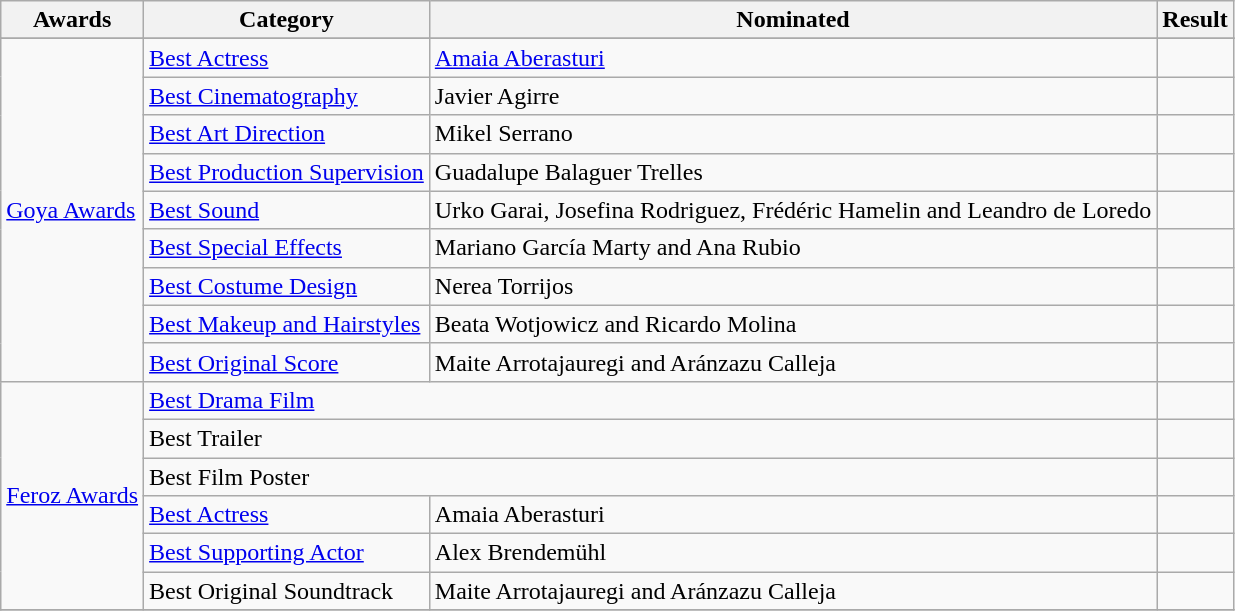<table class="wikitable">
<tr>
<th>Awards</th>
<th>Category</th>
<th>Nominated</th>
<th>Result</th>
</tr>
<tr>
</tr>
<tr>
<td rowspan=9><a href='#'>Goya Awards</a></td>
<td><a href='#'>Best Actress</a></td>
<td><a href='#'>Amaia Aberasturi</a></td>
<td></td>
</tr>
<tr>
<td><a href='#'>Best Cinematography</a></td>
<td>Javier Agirre</td>
<td></td>
</tr>
<tr>
<td><a href='#'>Best Art Direction</a></td>
<td>Mikel Serrano</td>
<td></td>
</tr>
<tr>
<td><a href='#'>Best Production Supervision</a></td>
<td>Guadalupe Balaguer Trelles</td>
<td></td>
</tr>
<tr>
<td><a href='#'>Best Sound</a></td>
<td>Urko Garai, Josefina Rodriguez, Frédéric Hamelin and Leandro de Loredo</td>
<td></td>
</tr>
<tr>
<td><a href='#'>Best Special Effects</a></td>
<td>Mariano García Marty and Ana Rubio</td>
<td></td>
</tr>
<tr>
<td><a href='#'>Best Costume Design</a></td>
<td>Nerea Torrijos</td>
<td></td>
</tr>
<tr>
<td><a href='#'>Best Makeup and Hairstyles</a></td>
<td>Beata Wotjowicz and Ricardo Molina</td>
<td></td>
</tr>
<tr>
<td><a href='#'>Best Original Score</a></td>
<td>Maite Arrotajauregi and Aránzazu Calleja</td>
<td></td>
</tr>
<tr>
<td rowspan=6><a href='#'>Feroz Awards</a></td>
<td colspan=2><a href='#'>Best Drama Film</a></td>
<td></td>
</tr>
<tr>
<td colspan=2>Best Trailer</td>
<td></td>
</tr>
<tr>
<td colspan=2>Best Film Poster</td>
<td></td>
</tr>
<tr>
<td><a href='#'>Best Actress</a></td>
<td>Amaia Aberasturi</td>
<td></td>
</tr>
<tr>
<td><a href='#'>Best Supporting Actor</a></td>
<td>Alex Brendemühl</td>
<td></td>
</tr>
<tr>
<td>Best Original Soundtrack</td>
<td>Maite Arrotajauregi and Aránzazu Calleja</td>
<td></td>
</tr>
<tr>
</tr>
</table>
